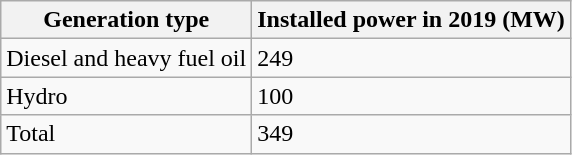<table class="wikitable">
<tr>
<th>Generation type</th>
<th>Installed power in 2019 (MW)</th>
</tr>
<tr>
<td>Diesel and heavy fuel oil</td>
<td>249</td>
</tr>
<tr>
<td>Hydro</td>
<td>100</td>
</tr>
<tr>
<td>Total</td>
<td>349</td>
</tr>
</table>
